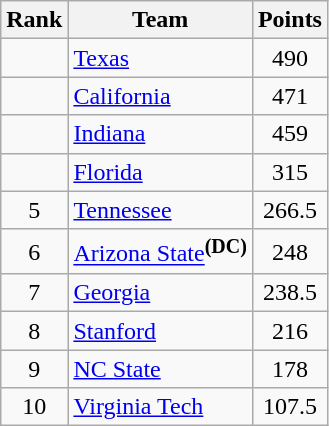<table class="wikitable sortable" style="text-align:center">
<tr>
<th>Rank</th>
<th>Team</th>
<th>Points</th>
</tr>
<tr>
<td></td>
<td style="text-align:left"><a href='#'>Texas</a></td>
<td>490</td>
</tr>
<tr>
<td></td>
<td style="text-align:left"><a href='#'>California</a></td>
<td>471</td>
</tr>
<tr>
<td></td>
<td style="text-align:left"><a href='#'>Indiana</a></td>
<td>459</td>
</tr>
<tr>
<td></td>
<td style="text-align:left"><a href='#'>Florida</a></td>
<td>315</td>
</tr>
<tr>
<td>5</td>
<td style="text-align:left"><a href='#'>Tennessee</a></td>
<td>266.5</td>
</tr>
<tr>
<td>6</td>
<td style="text-align:left"><a href='#'>Arizona State</a><strong><sup>(DC)</sup></strong></td>
<td>248</td>
</tr>
<tr>
<td>7</td>
<td style="text-align:left"><a href='#'>Georgia</a></td>
<td>238.5</td>
</tr>
<tr>
<td>8</td>
<td style="text-align:left"><a href='#'>Stanford</a></td>
<td>216</td>
</tr>
<tr>
<td>9</td>
<td style="text-align:left"><a href='#'>NC State</a></td>
<td>178</td>
</tr>
<tr>
<td>10</td>
<td style="text-align:left"><a href='#'>Virginia Tech</a></td>
<td>107.5</td>
</tr>
</table>
